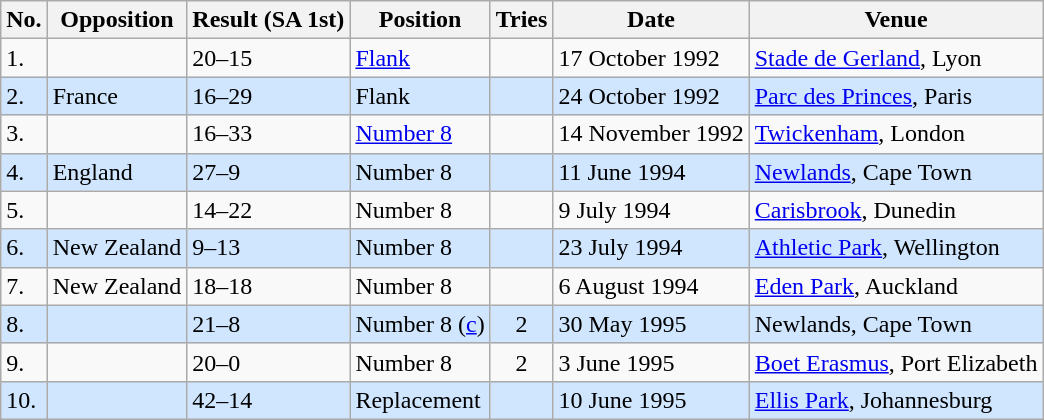<table class="wikitable sortable">
<tr>
<th>No.</th>
<th>Opposition</th>
<th>Result (SA 1st)</th>
<th>Position</th>
<th>Tries</th>
<th>Date</th>
<th>Venue</th>
</tr>
<tr>
<td>1.</td>
<td></td>
<td>20–15</td>
<td><a href='#'>Flank</a></td>
<td></td>
<td>17 October 1992</td>
<td><a href='#'>Stade de Gerland</a>, Lyon</td>
</tr>
<tr style="background: #D0E6FF;">
<td>2.</td>
<td> France</td>
<td>16–29</td>
<td>Flank</td>
<td></td>
<td>24 October 1992</td>
<td><a href='#'>Parc des Princes</a>, Paris</td>
</tr>
<tr>
<td>3.</td>
<td></td>
<td>16–33</td>
<td><a href='#'>Number 8</a></td>
<td></td>
<td>14 November 1992</td>
<td><a href='#'>Twickenham</a>, London</td>
</tr>
<tr style="background: #D0E6FF;">
<td>4.</td>
<td> England</td>
<td>27–9</td>
<td>Number 8</td>
<td></td>
<td>11 June 1994</td>
<td><a href='#'>Newlands</a>, Cape Town</td>
</tr>
<tr>
<td>5.</td>
<td></td>
<td>14–22</td>
<td>Number 8</td>
<td></td>
<td>9 July 1994</td>
<td><a href='#'>Carisbrook</a>, Dunedin</td>
</tr>
<tr style="background: #D0E6FF;">
<td>6.</td>
<td> New Zealand</td>
<td>9–13</td>
<td>Number 8</td>
<td></td>
<td>23 July 1994</td>
<td><a href='#'>Athletic Park</a>, Wellington</td>
</tr>
<tr>
<td>7.</td>
<td> New Zealand</td>
<td>18–18</td>
<td>Number 8</td>
<td></td>
<td>6 August 1994</td>
<td><a href='#'>Eden Park</a>, Auckland</td>
</tr>
<tr style="background: #D0E6FF;">
<td>8.</td>
<td></td>
<td>21–8</td>
<td>Number 8 (<a href='#'>c</a>)</td>
<td align="center">2</td>
<td>30 May 1995</td>
<td>Newlands, Cape Town</td>
</tr>
<tr>
<td>9.</td>
<td></td>
<td>20–0</td>
<td>Number 8</td>
<td align="center">2</td>
<td>3 June 1995</td>
<td><a href='#'>Boet Erasmus</a>, Port Elizabeth</td>
</tr>
<tr style="background: #D0E6FF;">
<td>10.</td>
<td></td>
<td>42–14</td>
<td>Replacement</td>
<td></td>
<td>10 June 1995</td>
<td><a href='#'>Ellis Park</a>, Johannesburg</td>
</tr>
</table>
